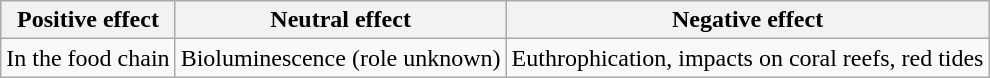<table class="wikitable">
<tr>
<th>Positive effect</th>
<th>Neutral effect</th>
<th>Negative effect</th>
</tr>
<tr>
<td>In the food chain</td>
<td>Bioluminescence (role unknown)</td>
<td>Euthrophication, impacts on coral reefs, red tides</td>
</tr>
</table>
